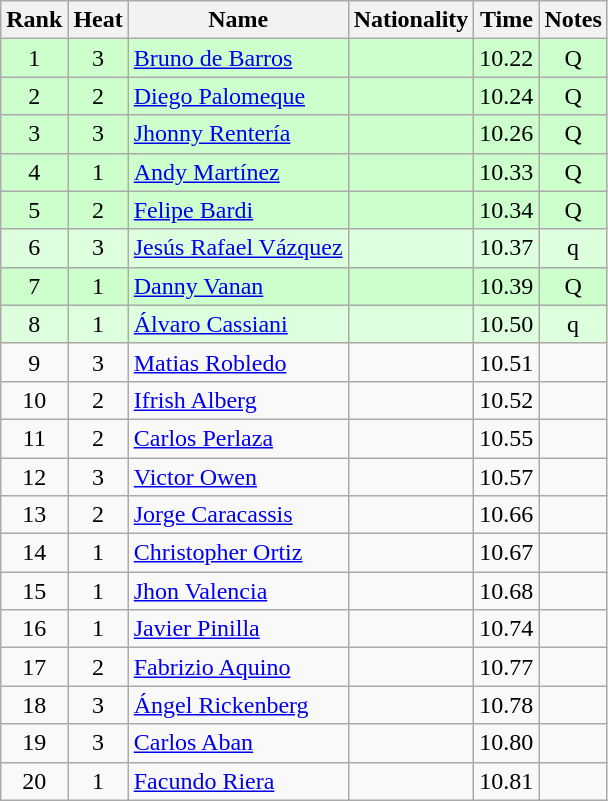<table class="wikitable sortable" style="text-align:center">
<tr>
<th>Rank</th>
<th>Heat</th>
<th>Name</th>
<th>Nationality</th>
<th>Time</th>
<th>Notes</th>
</tr>
<tr bgcolor=ccffcc>
<td>1</td>
<td>3</td>
<td align=left><a href='#'>Bruno de Barros</a></td>
<td align=left></td>
<td>10.22</td>
<td>Q</td>
</tr>
<tr bgcolor=ccffcc>
<td>2</td>
<td>2</td>
<td align=left><a href='#'>Diego Palomeque</a></td>
<td align=left></td>
<td>10.24</td>
<td>Q</td>
</tr>
<tr bgcolor=ccffcc>
<td>3</td>
<td>3</td>
<td align=left><a href='#'>Jhonny Rentería</a></td>
<td align=left></td>
<td>10.26</td>
<td>Q</td>
</tr>
<tr bgcolor=ccffcc>
<td>4</td>
<td>1</td>
<td align=left><a href='#'>Andy Martínez</a></td>
<td align=left></td>
<td>10.33</td>
<td>Q</td>
</tr>
<tr bgcolor=ccffcc>
<td>5</td>
<td>2</td>
<td align=left><a href='#'>Felipe Bardi</a></td>
<td align=left></td>
<td>10.34</td>
<td>Q</td>
</tr>
<tr bgcolor=ddffdd>
<td>6</td>
<td>3</td>
<td align=left><a href='#'>Jesús Rafael Vázquez</a></td>
<td align=left></td>
<td>10.37</td>
<td>q</td>
</tr>
<tr bgcolor=ccffcc>
<td>7</td>
<td>1</td>
<td align=left><a href='#'>Danny Vanan</a></td>
<td align=left></td>
<td>10.39</td>
<td>Q</td>
</tr>
<tr bgcolor=ddffdd>
<td>8</td>
<td>1</td>
<td align=left><a href='#'>Álvaro Cassiani</a></td>
<td align=left></td>
<td>10.50</td>
<td>q</td>
</tr>
<tr>
<td>9</td>
<td>3</td>
<td align=left><a href='#'>Matias Robledo</a></td>
<td align=left></td>
<td>10.51</td>
<td></td>
</tr>
<tr>
<td>10</td>
<td>2</td>
<td align=left><a href='#'>Ifrish Alberg</a></td>
<td align=left></td>
<td>10.52</td>
<td></td>
</tr>
<tr>
<td>11</td>
<td>2</td>
<td align=left><a href='#'>Carlos Perlaza</a></td>
<td align=left></td>
<td>10.55</td>
<td></td>
</tr>
<tr>
<td>12</td>
<td>3</td>
<td align=left><a href='#'>Victor Owen</a></td>
<td align=left></td>
<td>10.57</td>
<td></td>
</tr>
<tr>
<td>13</td>
<td>2</td>
<td align=left><a href='#'>Jorge Caracassis</a></td>
<td align=left></td>
<td>10.66</td>
<td></td>
</tr>
<tr>
<td>14</td>
<td>1</td>
<td align=left><a href='#'>Christopher Ortiz</a></td>
<td align=left></td>
<td>10.67</td>
<td></td>
</tr>
<tr>
<td>15</td>
<td>1</td>
<td align=left><a href='#'>Jhon Valencia</a></td>
<td align=left></td>
<td>10.68</td>
<td></td>
</tr>
<tr>
<td>16</td>
<td>1</td>
<td align=left><a href='#'>Javier Pinilla</a></td>
<td align=left></td>
<td>10.74</td>
<td></td>
</tr>
<tr>
<td>17</td>
<td>2</td>
<td align=left><a href='#'>Fabrizio Aquino</a></td>
<td align=left></td>
<td>10.77</td>
<td></td>
</tr>
<tr>
<td>18</td>
<td>3</td>
<td align=left><a href='#'>Ángel Rickenberg</a></td>
<td align=left></td>
<td>10.78</td>
<td></td>
</tr>
<tr>
<td>19</td>
<td>3</td>
<td align=left><a href='#'>Carlos Aban</a></td>
<td align=left></td>
<td>10.80</td>
<td></td>
</tr>
<tr>
<td>20</td>
<td>1</td>
<td align=left><a href='#'>Facundo Riera</a></td>
<td align=left></td>
<td>10.81</td>
<td></td>
</tr>
</table>
